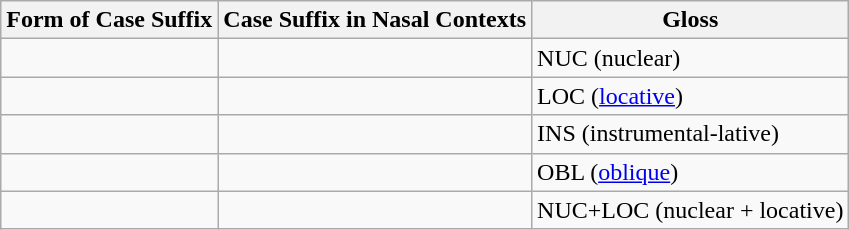<table class="wikitable">
<tr>
<th>Form of Case Suffix</th>
<th>Case Suffix in Nasal Contexts</th>
<th>Gloss</th>
</tr>
<tr>
<td></td>
<td></td>
<td>NUC (nuclear)</td>
</tr>
<tr>
<td></td>
<td></td>
<td>LOC (<a href='#'>locative</a>)</td>
</tr>
<tr>
<td></td>
<td></td>
<td>INS (instrumental-lative)</td>
</tr>
<tr>
<td></td>
<td></td>
<td>OBL (<a href='#'>oblique</a>)</td>
</tr>
<tr>
<td></td>
<td></td>
<td>NUC+LOC (nuclear + locative)</td>
</tr>
</table>
